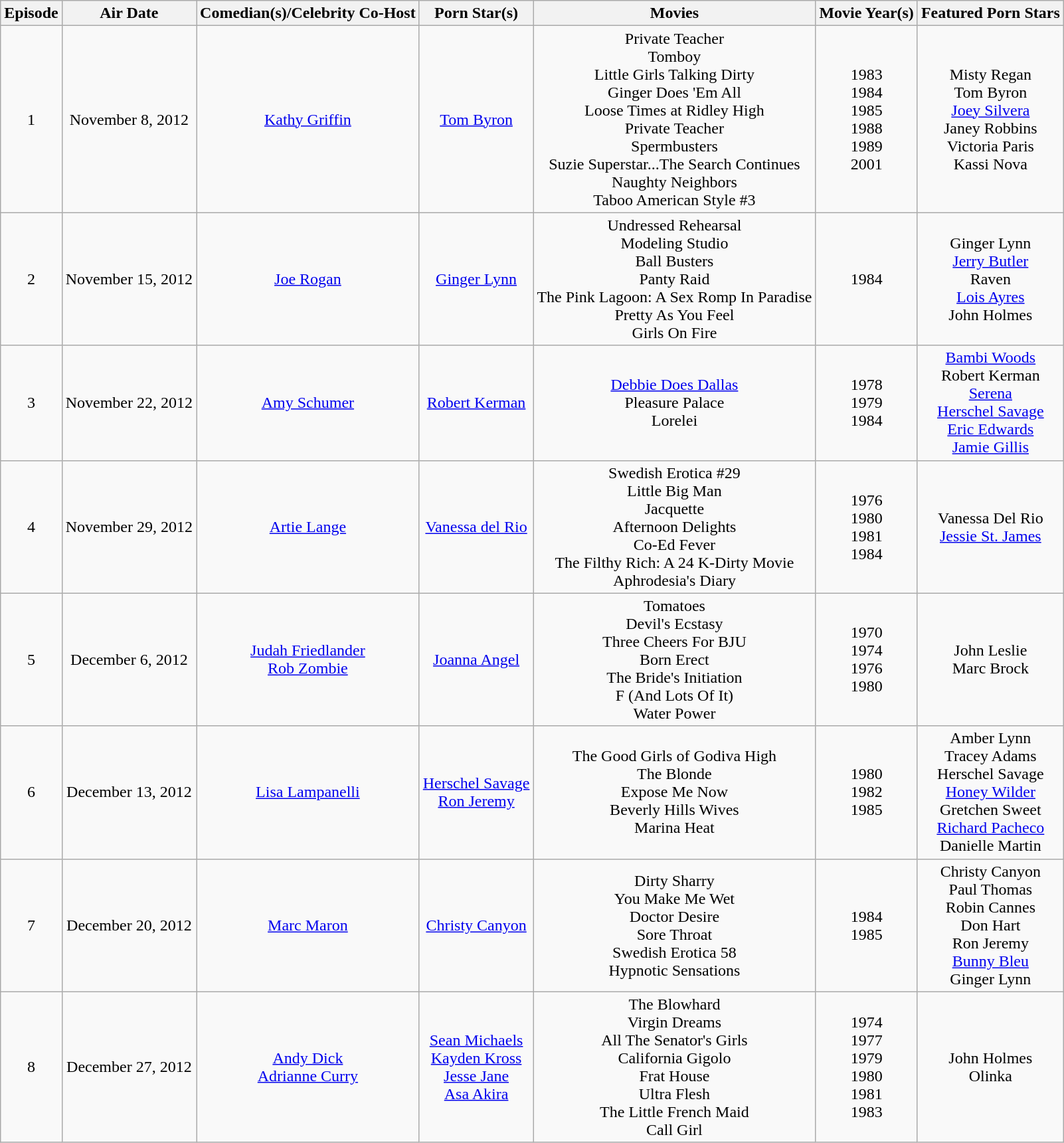<table class="wikitable" style="text-align:center;">
<tr>
<th>Episode</th>
<th>Air Date</th>
<th>Comedian(s)/Celebrity Co-Host</th>
<th>Porn Star(s)</th>
<th>Movies</th>
<th>Movie Year(s)</th>
<th>Featured Porn Stars</th>
</tr>
<tr>
<td>1</td>
<td>November 8, 2012</td>
<td><a href='#'>Kathy Griffin</a></td>
<td><a href='#'>Tom Byron</a></td>
<td>Private Teacher<br>Tomboy<br>Little Girls Talking Dirty<br>Ginger Does 'Em All<br>Loose Times at Ridley High<br>Private Teacher<br>Spermbusters<br>Suzie Superstar...The Search Continues<br> Naughty Neighbors<br>Taboo American Style #3</td>
<td>1983<br>1984<br>1985<br>1988<br>1989<br>2001</td>
<td>Misty Regan<br>Tom Byron<br><a href='#'>Joey Silvera</a><br>Janey Robbins<br>Victoria Paris<br>Kassi Nova</td>
</tr>
<tr>
<td>2</td>
<td>November 15, 2012</td>
<td><a href='#'>Joe Rogan</a></td>
<td><a href='#'>Ginger Lynn</a></td>
<td>Undressed Rehearsal<br>Modeling Studio<br>Ball Busters<br>Panty Raid<br>The Pink Lagoon: A Sex Romp In Paradise<br>Pretty As You Feel<br>Girls On Fire</td>
<td>1984</td>
<td>Ginger Lynn<br><a href='#'>Jerry Butler</a><br>Raven<br><a href='#'>Lois Ayres</a><br>John Holmes</td>
</tr>
<tr>
<td>3</td>
<td>November 22, 2012</td>
<td><a href='#'>Amy Schumer</a></td>
<td><a href='#'>Robert Kerman</a></td>
<td><a href='#'>Debbie Does Dallas</a><br>Pleasure Palace<br>Lorelei</td>
<td>1978<br>1979<br>1984</td>
<td><a href='#'>Bambi Woods</a><br>Robert Kerman<br><a href='#'>Serena</a><br><a href='#'>Herschel Savage</a><br><a href='#'>Eric Edwards</a><br><a href='#'>Jamie Gillis</a></td>
</tr>
<tr>
<td>4</td>
<td>November 29, 2012</td>
<td><a href='#'>Artie Lange</a></td>
<td><a href='#'>Vanessa del Rio</a></td>
<td>Swedish Erotica #29<br>Little Big Man<br>Jacquette<br>Afternoon Delights<br>Co-Ed Fever<br> The Filthy Rich: A 24 K-Dirty Movie<br>Aphrodesia's Diary<br></td>
<td>1976<br>1980<br>1981<br>1984</td>
<td>Vanessa Del Rio<br><a href='#'>Jessie St. James</a></td>
</tr>
<tr>
<td>5</td>
<td>December 6, 2012</td>
<td><a href='#'>Judah Friedlander</a><br><a href='#'>Rob Zombie</a></td>
<td><a href='#'>Joanna Angel</a></td>
<td>Tomatoes<br>Devil's Ecstasy<br>Three Cheers For BJU<br>Born Erect<br>The Bride's Initiation<br>F (And Lots Of It)<br>Water Power</td>
<td>1970<br>1974<br>1976<br>1980</td>
<td>John Leslie<br>Marc Brock</td>
</tr>
<tr>
<td>6</td>
<td>December 13, 2012</td>
<td><a href='#'>Lisa Lampanelli</a></td>
<td><a href='#'>Herschel Savage</a><br><a href='#'>Ron Jeremy</a></td>
<td>The Good Girls of Godiva High<br>The Blonde<br>Expose Me Now<br>Beverly Hills Wives<br>Marina Heat</td>
<td>1980<br>1982<br>1985</td>
<td>Amber Lynn<br>Tracey Adams<br>Herschel Savage<br><a href='#'>Honey Wilder</a><br>Gretchen Sweet<br><a href='#'>Richard Pacheco</a><br>Danielle Martin</td>
</tr>
<tr>
<td>7</td>
<td>December 20, 2012</td>
<td><a href='#'>Marc Maron</a></td>
<td><a href='#'>Christy Canyon</a></td>
<td>Dirty Sharry<br>You Make Me Wet<br>Doctor Desire<br>Sore Throat<br>Swedish Erotica 58<br>Hypnotic Sensations</td>
<td>1984<br>1985</td>
<td>Christy Canyon<br>Paul Thomas<br>Robin Cannes<br>Don Hart<br>Ron Jeremy<br><a href='#'>Bunny Bleu</a><br>Ginger Lynn</td>
</tr>
<tr>
<td>8</td>
<td>December 27, 2012</td>
<td><a href='#'>Andy Dick</a><br><a href='#'>Adrianne Curry</a></td>
<td><a href='#'>Sean Michaels</a><br><a href='#'>Kayden Kross</a><br><a href='#'>Jesse Jane</a><br><a href='#'>Asa Akira</a></td>
<td>The Blowhard<br>Virgin Dreams<br>All The Senator's Girls<br>California Gigolo<br>Frat House<br>Ultra Flesh<br>The Little French Maid<br>Call Girl</td>
<td>1974<br>1977<br>1979<br>1980<br>1981<br>1983</td>
<td>John Holmes<br>Olinka</td>
</tr>
</table>
